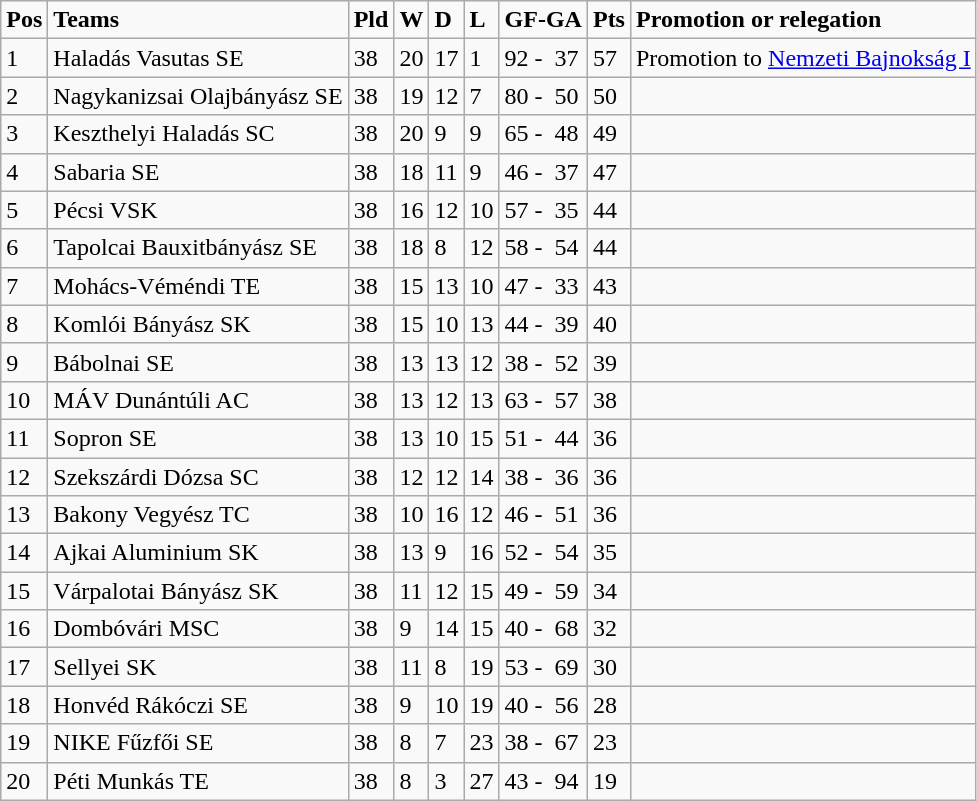<table class="wikitable">
<tr>
<td><strong>Pos</strong></td>
<td><strong>Teams</strong></td>
<td><strong>Pld</strong></td>
<td><strong>W</strong></td>
<td><strong>D</strong></td>
<td><strong>L</strong></td>
<td><strong>GF-GA</strong></td>
<td><strong>Pts</strong></td>
<td><strong>Promotion or relegation</strong></td>
</tr>
<tr>
<td>1</td>
<td>Haladás Vasutas SE</td>
<td>38</td>
<td>20</td>
<td>17</td>
<td>1</td>
<td>92 -  37</td>
<td>57</td>
<td>Promotion to <a href='#'>Nemzeti Bajnokság I</a></td>
</tr>
<tr>
<td>2</td>
<td>Nagykanizsai Olajbányász SE</td>
<td>38</td>
<td>19</td>
<td>12</td>
<td>7</td>
<td>80 -  50</td>
<td>50</td>
<td></td>
</tr>
<tr>
<td>3</td>
<td>Keszthelyi Haladás SC</td>
<td>38</td>
<td>20</td>
<td>9</td>
<td>9</td>
<td>65 -  48</td>
<td>49</td>
<td></td>
</tr>
<tr>
<td>4</td>
<td>Sabaria SE</td>
<td>38</td>
<td>18</td>
<td>11</td>
<td>9</td>
<td>46 -  37</td>
<td>47</td>
<td></td>
</tr>
<tr>
<td>5</td>
<td>Pécsi VSK</td>
<td>38</td>
<td>16</td>
<td>12</td>
<td>10</td>
<td>57 -  35</td>
<td>44</td>
<td></td>
</tr>
<tr>
<td>6</td>
<td>Tapolcai Bauxitbányász SE</td>
<td>38</td>
<td>18</td>
<td>8</td>
<td>12</td>
<td>58 -  54</td>
<td>44</td>
<td></td>
</tr>
<tr>
<td>7</td>
<td>Mohács-Véméndi TE</td>
<td>38</td>
<td>15</td>
<td>13</td>
<td>10</td>
<td>47 -  33</td>
<td>43</td>
<td></td>
</tr>
<tr>
<td>8</td>
<td>Komlói Bányász SK</td>
<td>38</td>
<td>15</td>
<td>10</td>
<td>13</td>
<td>44 -  39</td>
<td>40</td>
<td></td>
</tr>
<tr>
<td>9</td>
<td>Bábolnai SE</td>
<td>38</td>
<td>13</td>
<td>13</td>
<td>12</td>
<td>38 -  52</td>
<td>39</td>
<td></td>
</tr>
<tr>
<td>10</td>
<td>MÁV Dunántúli AC</td>
<td>38</td>
<td>13</td>
<td>12</td>
<td>13</td>
<td>63 -  57</td>
<td>38</td>
<td></td>
</tr>
<tr>
<td>11</td>
<td>Sopron SE</td>
<td>38</td>
<td>13</td>
<td>10</td>
<td>15</td>
<td>51 -  44</td>
<td>36</td>
<td></td>
</tr>
<tr>
<td>12</td>
<td>Szekszárdi Dózsa SC</td>
<td>38</td>
<td>12</td>
<td>12</td>
<td>14</td>
<td>38 -  36</td>
<td>36</td>
<td></td>
</tr>
<tr>
<td>13</td>
<td>Bakony Vegyész TC</td>
<td>38</td>
<td>10</td>
<td>16</td>
<td>12</td>
<td>46 -  51</td>
<td>36</td>
<td></td>
</tr>
<tr>
<td>14</td>
<td>Ajkai Aluminium SK</td>
<td>38</td>
<td>13</td>
<td>9</td>
<td>16</td>
<td>52 -  54</td>
<td>35</td>
<td></td>
</tr>
<tr>
<td>15</td>
<td>Várpalotai Bányász SK</td>
<td>38</td>
<td>11</td>
<td>12</td>
<td>15</td>
<td>49 -  59</td>
<td>34</td>
<td></td>
</tr>
<tr>
<td>16</td>
<td>Dombóvári MSC</td>
<td>38</td>
<td>9</td>
<td>14</td>
<td>15</td>
<td>40 -  68</td>
<td>32</td>
<td></td>
</tr>
<tr>
<td>17</td>
<td>Sellyei SK</td>
<td>38</td>
<td>11</td>
<td>8</td>
<td>19</td>
<td>53 -  69</td>
<td>30</td>
<td></td>
</tr>
<tr>
<td>18</td>
<td>Honvéd Rákóczi SE</td>
<td>38</td>
<td>9</td>
<td>10</td>
<td>19</td>
<td>40 -  56</td>
<td>28</td>
<td></td>
</tr>
<tr>
<td>19</td>
<td>NIKE Fűzfői SE</td>
<td>38</td>
<td>8</td>
<td>7</td>
<td>23</td>
<td>38 -  67</td>
<td>23</td>
<td></td>
</tr>
<tr>
<td>20</td>
<td>Péti Munkás TE</td>
<td>38</td>
<td>8</td>
<td>3</td>
<td>27</td>
<td>43 -  94</td>
<td>19</td>
<td></td>
</tr>
</table>
